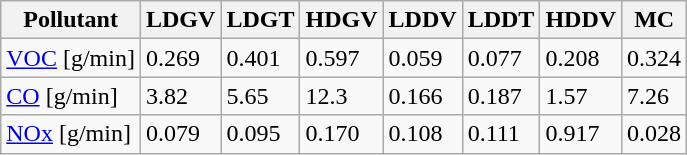<table class="wikitable">
<tr>
<th>Pollutant</th>
<th>LDGV</th>
<th>LDGT</th>
<th>HDGV</th>
<th>LDDV</th>
<th>LDDT</th>
<th>HDDV</th>
<th>MC</th>
</tr>
<tr>
<td><a href='#'>VOC</a> [g/min]</td>
<td>0.269</td>
<td>0.401</td>
<td>0.597</td>
<td>0.059</td>
<td>0.077</td>
<td>0.208</td>
<td>0.324</td>
</tr>
<tr>
<td><a href='#'>CO</a> [g/min]</td>
<td>3.82</td>
<td>5.65</td>
<td>12.3</td>
<td>0.166</td>
<td>0.187</td>
<td>1.57</td>
<td>7.26</td>
</tr>
<tr>
<td><a href='#'>NOx</a> [g/min]</td>
<td>0.079</td>
<td>0.095</td>
<td>0.170</td>
<td>0.108</td>
<td>0.111</td>
<td>0.917</td>
<td>0.028</td>
</tr>
</table>
